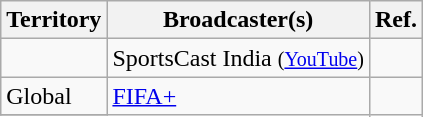<table class="wikitable sortable">
<tr>
<th>Territory</th>
<th>Broadcaster(s)</th>
<th>Ref.</th>
</tr>
<tr>
<td></td>
<td>SportsCast India <small>(<a href='#'>YouTube</a>)</small></td>
<td></td>
</tr>
<tr>
<td> Global</td>
<td rowspan="2"><a href='#'>FIFA+</a></td>
<td rowspan="2"></td>
</tr>
<tr>
</tr>
</table>
